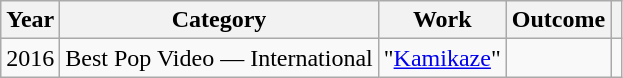<table class="wikitable Sortable">
<tr>
<th>Year</th>
<th>Category</th>
<th>Work</th>
<th>Outcome</th>
<th></th>
</tr>
<tr>
<td>2016</td>
<td>Best Pop Video — International</td>
<td>"<a href='#'>Kamikaze</a>"</td>
<td></td>
<td></td>
</tr>
</table>
